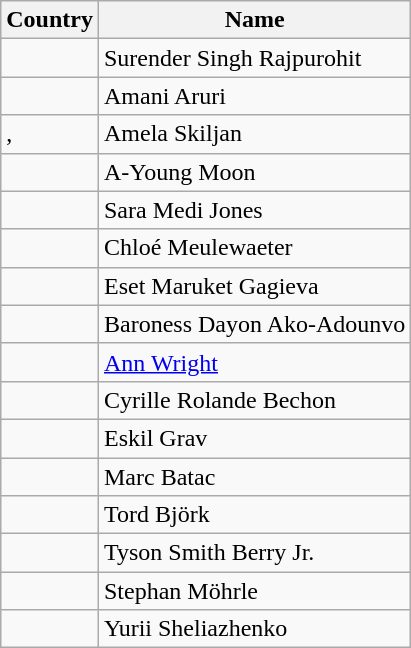<table class="wikitable">
<tr>
<th>Country</th>
<th>Name</th>
</tr>
<tr>
<td></td>
<td>Surender Singh Rajpurohit</td>
</tr>
<tr>
<td></td>
<td>Amani Aruri</td>
</tr>
<tr>
<td>, </td>
<td>Amela Skiljan</td>
</tr>
<tr>
<td></td>
<td>A-Young Moon</td>
</tr>
<tr>
<td></td>
<td>Sara Medi Jones</td>
</tr>
<tr>
<td></td>
<td>Chloé Meulewaeter</td>
</tr>
<tr>
<td></td>
<td>Eset Maruket Gagieva</td>
</tr>
<tr>
<td></td>
<td>Baroness Dayon Ako-Adounvo</td>
</tr>
<tr>
<td></td>
<td><a href='#'>Ann Wright</a></td>
</tr>
<tr>
<td></td>
<td>Cyrille Rolande Bechon</td>
</tr>
<tr>
<td></td>
<td>Eskil Grav</td>
</tr>
<tr>
<td></td>
<td>Marc Batac</td>
</tr>
<tr>
<td></td>
<td>Tord Björk</td>
</tr>
<tr>
<td></td>
<td>Tyson Smith Berry Jr.</td>
</tr>
<tr>
<td></td>
<td>Stephan Möhrle</td>
</tr>
<tr>
<td></td>
<td>Yurii Sheliazhenko</td>
</tr>
</table>
